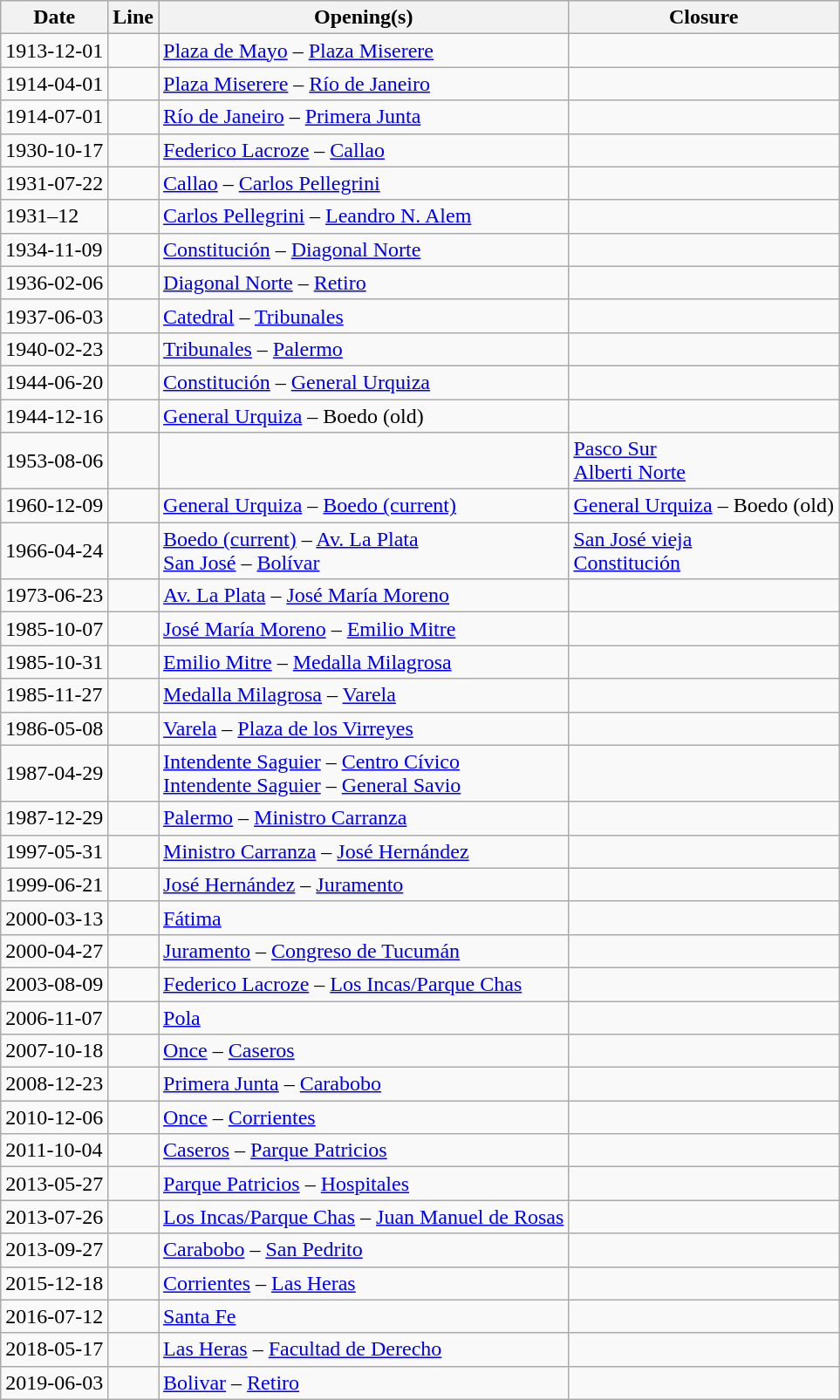<table class="mw-collapsible mw-collapsed wikitable">
<tr>
<th>Date</th>
<th>Line</th>
<th>Opening(s)</th>
<th>Closure</th>
</tr>
<tr>
<td>1913-12-01</td>
<td></td>
<td><a href='#'>Plaza de Mayo</a> – <a href='#'>Plaza Miserere</a></td>
<td></td>
</tr>
<tr>
<td>1914-04-01</td>
<td></td>
<td><a href='#'>Plaza Miserere</a> – <a href='#'>Río de Janeiro</a></td>
<td></td>
</tr>
<tr>
<td>1914-07-01</td>
<td></td>
<td><a href='#'>Río de Janeiro</a> – <a href='#'>Primera Junta</a></td>
<td></td>
</tr>
<tr>
<td>1930-10-17</td>
<td></td>
<td><a href='#'>Federico Lacroze</a> – <a href='#'>Callao</a></td>
<td></td>
</tr>
<tr>
<td>1931-07-22</td>
<td></td>
<td><a href='#'>Callao</a> – <a href='#'>Carlos Pellegrini</a></td>
<td></td>
</tr>
<tr>
<td>1931–12</td>
<td></td>
<td><a href='#'>Carlos Pellegrini</a> – <a href='#'>Leandro N. Alem</a></td>
<td></td>
</tr>
<tr>
<td>1934-11-09</td>
<td></td>
<td><a href='#'>Constitución</a> – <a href='#'>Diagonal Norte</a></td>
<td></td>
</tr>
<tr>
<td>1936-02-06</td>
<td></td>
<td><a href='#'>Diagonal Norte</a> – <a href='#'>Retiro</a></td>
<td></td>
</tr>
<tr>
<td>1937-06-03</td>
<td></td>
<td><a href='#'>Catedral</a> – <a href='#'>Tribunales</a></td>
<td></td>
</tr>
<tr>
<td>1940-02-23</td>
<td></td>
<td><a href='#'>Tribunales</a> – <a href='#'>Palermo</a></td>
<td></td>
</tr>
<tr>
<td>1944-06-20</td>
<td></td>
<td><a href='#'>Constitución</a> – <a href='#'>General Urquiza</a></td>
<td></td>
</tr>
<tr>
<td>1944-12-16</td>
<td></td>
<td><a href='#'>General Urquiza</a> – Boedo (old)</td>
<td></td>
</tr>
<tr>
<td>1953-08-06</td>
<td></td>
<td></td>
<td><a href='#'>Pasco Sur</a><br><a href='#'>Alberti Norte</a></td>
</tr>
<tr>
<td>1960-12-09</td>
<td></td>
<td><a href='#'>General Urquiza</a> – <a href='#'>Boedo (current)</a></td>
<td><a href='#'>General Urquiza</a> – Boedo (old)</td>
</tr>
<tr>
<td>1966-04-24</td>
<td></td>
<td><a href='#'>Boedo (current)</a> – <a href='#'>Av. La Plata</a><br><a href='#'>San José</a> – <a href='#'>Bolívar</a></td>
<td><a href='#'>San José vieja</a><br><a href='#'>Constitución</a></td>
</tr>
<tr>
<td>1973-06-23</td>
<td></td>
<td><a href='#'>Av. La Plata</a> – <a href='#'>José María Moreno</a></td>
<td></td>
</tr>
<tr>
<td>1985-10-07</td>
<td></td>
<td><a href='#'>José María Moreno</a> – <a href='#'>Emilio Mitre</a></td>
<td></td>
</tr>
<tr>
<td>1985-10-31</td>
<td></td>
<td><a href='#'>Emilio Mitre</a> – <a href='#'>Medalla Milagrosa</a></td>
<td></td>
</tr>
<tr>
<td>1985-11-27</td>
<td></td>
<td><a href='#'>Medalla Milagrosa</a> – <a href='#'>Varela</a></td>
<td></td>
</tr>
<tr>
<td>1986-05-08</td>
<td></td>
<td><a href='#'>Varela</a> – <a href='#'>Plaza de los Virreyes</a></td>
<td></td>
</tr>
<tr>
<td>1987-04-29</td>
<td></td>
<td><a href='#'>Intendente Saguier</a> – <a href='#'>Centro Cívico</a><br><a href='#'>Intendente Saguier</a> – <a href='#'>General Savio</a></td>
<td></td>
</tr>
<tr>
<td>1987-12-29</td>
<td></td>
<td><a href='#'>Palermo</a> – <a href='#'>Ministro Carranza</a></td>
<td></td>
</tr>
<tr>
<td>1997-05-31</td>
<td></td>
<td><a href='#'>Ministro Carranza</a> – <a href='#'>José Hernández</a></td>
<td></td>
</tr>
<tr>
<td>1999-06-21</td>
<td></td>
<td><a href='#'>José Hernández</a> – <a href='#'>Juramento</a></td>
<td></td>
</tr>
<tr>
<td>2000-03-13</td>
<td></td>
<td><a href='#'>Fátima</a></td>
<td></td>
</tr>
<tr>
<td>2000-04-27</td>
<td></td>
<td><a href='#'>Juramento</a> – <a href='#'>Congreso de Tucumán</a></td>
<td></td>
</tr>
<tr>
<td>2003-08-09</td>
<td></td>
<td><a href='#'>Federico Lacroze</a> – <a href='#'>Los Incas/Parque Chas</a></td>
<td></td>
</tr>
<tr>
<td>2006-11-07</td>
<td></td>
<td><a href='#'>Pola</a></td>
<td></td>
</tr>
<tr>
<td>2007-10-18</td>
<td></td>
<td><a href='#'>Once</a> – <a href='#'>Caseros</a></td>
<td></td>
</tr>
<tr>
<td>2008-12-23</td>
<td></td>
<td><a href='#'>Primera Junta</a> – <a href='#'>Carabobo</a></td>
<td></td>
</tr>
<tr>
<td>2010-12-06</td>
<td></td>
<td><a href='#'>Once</a> – <a href='#'>Corrientes</a></td>
<td></td>
</tr>
<tr>
<td>2011-10-04</td>
<td></td>
<td><a href='#'>Caseros</a> – <a href='#'>Parque Patricios</a></td>
<td></td>
</tr>
<tr>
<td>2013-05-27</td>
<td></td>
<td><a href='#'>Parque Patricios</a> – <a href='#'>Hospitales</a></td>
<td></td>
</tr>
<tr>
<td>2013-07-26</td>
<td></td>
<td><a href='#'>Los Incas/Parque Chas</a> – <a href='#'>Juan Manuel de Rosas</a></td>
<td></td>
</tr>
<tr>
<td>2013-09-27</td>
<td></td>
<td><a href='#'>Carabobo</a> – <a href='#'>San Pedrito</a></td>
<td></td>
</tr>
<tr>
<td>2015-12-18</td>
<td></td>
<td><a href='#'>Corrientes</a> – <a href='#'>Las Heras</a></td>
<td></td>
</tr>
<tr>
<td>2016-07-12</td>
<td></td>
<td><a href='#'>Santa Fe</a></td>
<td></td>
</tr>
<tr>
<td>2018-05-17</td>
<td></td>
<td><a href='#'>Las Heras</a> – <a href='#'>Facultad de Derecho</a></td>
<td></td>
</tr>
<tr>
<td>2019-06-03</td>
<td></td>
<td><a href='#'>Bolivar</a> – <a href='#'>Retiro</a></td>
<td></td>
</tr>
</table>
